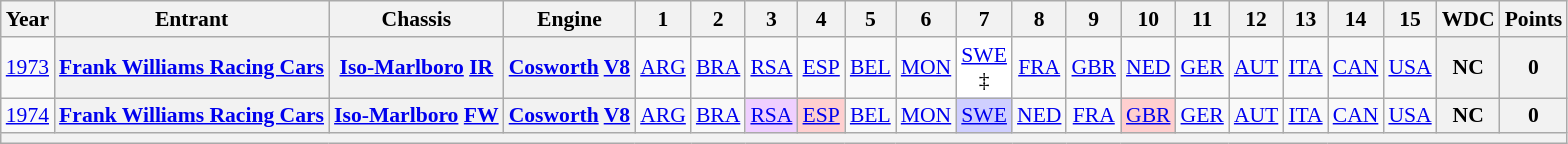<table class="wikitable" style="text-align:center; font-size:90%">
<tr>
<th>Year</th>
<th>Entrant</th>
<th>Chassis</th>
<th>Engine</th>
<th>1</th>
<th>2</th>
<th>3</th>
<th>4</th>
<th>5</th>
<th>6</th>
<th>7</th>
<th>8</th>
<th>9</th>
<th>10</th>
<th>11</th>
<th>12</th>
<th>13</th>
<th>14</th>
<th>15</th>
<th>WDC</th>
<th>Points</th>
</tr>
<tr>
<td><a href='#'>1973</a></td>
<th><a href='#'>Frank Williams Racing Cars</a></th>
<th><a href='#'>Iso-Marlboro</a> <a href='#'>IR</a></th>
<th><a href='#'>Cosworth</a> <a href='#'>V8</a></th>
<td><a href='#'>ARG</a></td>
<td><a href='#'>BRA</a></td>
<td><a href='#'>RSA</a></td>
<td><a href='#'>ESP</a></td>
<td><a href='#'>BEL</a></td>
<td><a href='#'>MON</a></td>
<td style="background:#ffffff;"><a href='#'>SWE</a><br>‡</td>
<td><a href='#'>FRA</a></td>
<td><a href='#'>GBR</a></td>
<td><a href='#'>NED</a></td>
<td><a href='#'>GER</a></td>
<td><a href='#'>AUT</a></td>
<td><a href='#'>ITA</a></td>
<td><a href='#'>CAN</a></td>
<td><a href='#'>USA</a></td>
<th>NC</th>
<th>0</th>
</tr>
<tr>
<td><a href='#'>1974</a></td>
<th><a href='#'>Frank Williams Racing Cars</a></th>
<th><a href='#'>Iso-Marlboro</a> <a href='#'>FW</a></th>
<th><a href='#'>Cosworth</a> <a href='#'>V8</a></th>
<td><a href='#'>ARG</a></td>
<td><a href='#'>BRA</a></td>
<td style="background:#EFCFFF;"><a href='#'>RSA</a><br></td>
<td style="background:#FFCFCF;"><a href='#'>ESP</a><br></td>
<td><a href='#'>BEL</a></td>
<td><a href='#'>MON</a></td>
<td style="background:#CFCFFF;"><a href='#'>SWE</a><br></td>
<td><a href='#'>NED</a></td>
<td><a href='#'>FRA</a></td>
<td style="background:#FFCFCF;"><a href='#'>GBR</a><br></td>
<td><a href='#'>GER</a></td>
<td><a href='#'>AUT</a></td>
<td><a href='#'>ITA</a></td>
<td><a href='#'>CAN</a></td>
<td><a href='#'>USA</a></td>
<th>NC</th>
<th>0</th>
</tr>
<tr>
<th colspan="21"></th>
</tr>
</table>
